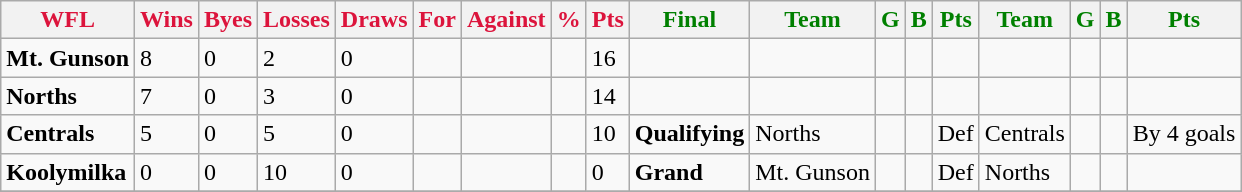<table class="wikitable">
<tr>
<th style="color:crimson">WFL</th>
<th style="color:crimson">Wins</th>
<th style="color:crimson">Byes</th>
<th style="color:crimson">Losses</th>
<th style="color:crimson">Draws</th>
<th style="color:crimson">For</th>
<th style="color:crimson">Against</th>
<th style="color:crimson">%</th>
<th style="color:crimson">Pts</th>
<th style="color:green">Final</th>
<th style="color:green">Team</th>
<th style="color:green">G</th>
<th style="color:green">B</th>
<th style="color:green">Pts</th>
<th style="color:green">Team</th>
<th style="color:green">G</th>
<th style="color:green">B</th>
<th style="color:green">Pts</th>
</tr>
<tr>
<td><strong>	Mt. Gunson	</strong></td>
<td>8</td>
<td>0</td>
<td>2</td>
<td>0</td>
<td></td>
<td></td>
<td></td>
<td>16</td>
<td></td>
<td></td>
<td></td>
<td></td>
<td></td>
<td></td>
<td></td>
<td></td>
<td></td>
</tr>
<tr>
<td><strong>	Norths	</strong></td>
<td>7</td>
<td>0</td>
<td>3</td>
<td>0</td>
<td></td>
<td></td>
<td></td>
<td>14</td>
<td></td>
<td></td>
<td></td>
<td></td>
<td></td>
<td></td>
<td></td>
<td></td>
<td></td>
</tr>
<tr>
<td><strong>	Centrals	</strong></td>
<td>5</td>
<td>0</td>
<td>5</td>
<td>0</td>
<td></td>
<td></td>
<td></td>
<td>10</td>
<td><strong>Qualifying</strong></td>
<td>Norths</td>
<td></td>
<td></td>
<td>Def</td>
<td>Centrals</td>
<td></td>
<td></td>
<td>By 4 goals</td>
</tr>
<tr>
<td><strong>	Koolymilka	</strong></td>
<td>0</td>
<td>0</td>
<td>10</td>
<td>0</td>
<td></td>
<td></td>
<td></td>
<td>0</td>
<td><strong>Grand</strong></td>
<td>Mt. Gunson</td>
<td></td>
<td></td>
<td>Def</td>
<td>Norths</td>
<td></td>
<td></td>
<td></td>
</tr>
<tr>
</tr>
</table>
